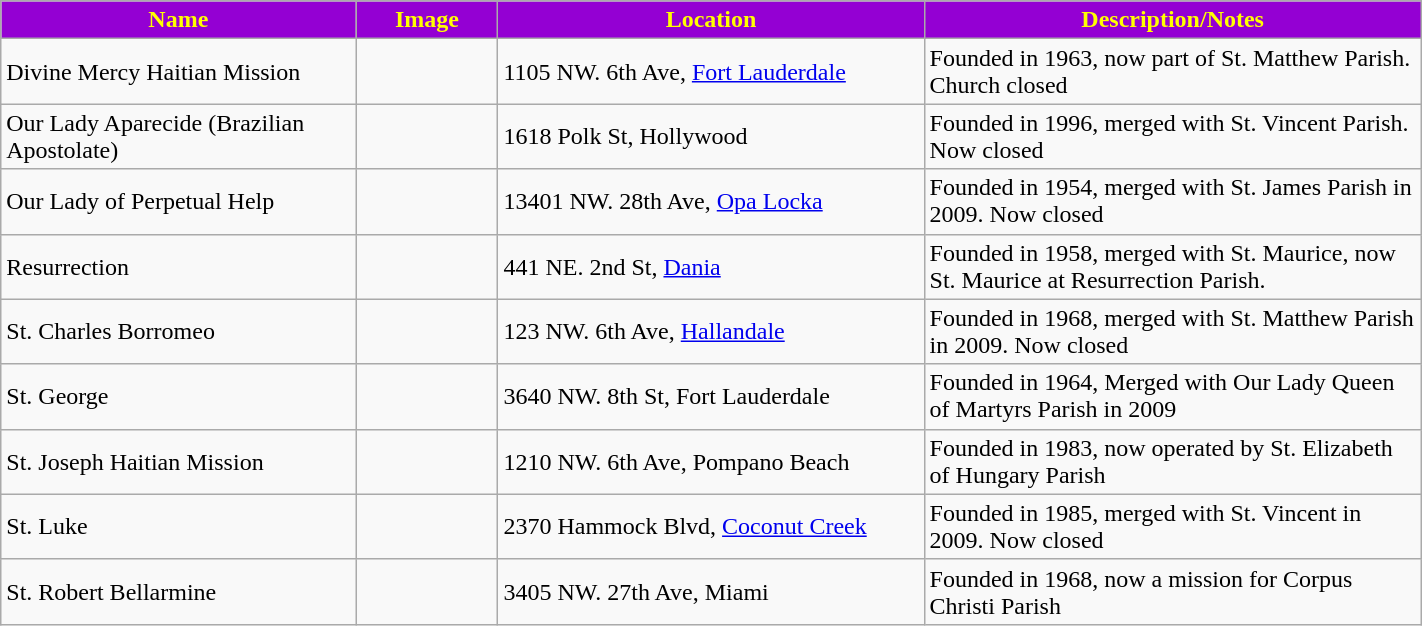<table class="wikitable sortable" style="width:75%">
<tr>
<th style="background:darkviolet; color:yellow;" width="25%"><strong>Name</strong></th>
<th style="background:darkviolet; color:yellow;" width="10%"><strong>Image</strong></th>
<th style="background:darkviolet; color:yellow;" width="30%"><strong>Location</strong></th>
<th style="background:darkviolet; color:yellow;" width="35%"><strong>Description/Notes</strong></th>
</tr>
<tr>
<td>Divine Mercy Haitian Mission</td>
<td></td>
<td>1105 NW. 6th Ave, <a href='#'>Fort Lauderdale</a></td>
<td>Founded in 1963, now part of St. Matthew Parish. Church closed</td>
</tr>
<tr>
<td>Our Lady Aparecide (Brazilian Apostolate)</td>
<td></td>
<td>1618 Polk St, Hollywood</td>
<td>Founded in 1996, merged with St. Vincent Parish. Now closed</td>
</tr>
<tr>
<td>Our Lady of Perpetual Help</td>
<td></td>
<td>13401 NW. 28th Ave, <a href='#'>Opa Locka</a></td>
<td>Founded in 1954, merged with St. James Parish in 2009. Now closed</td>
</tr>
<tr>
<td>Resurrection</td>
<td></td>
<td>441 NE. 2nd St, <a href='#'>Dania</a></td>
<td>Founded in 1958, merged with St. Maurice, now St. Maurice at Resurrection Parish.</td>
</tr>
<tr>
<td>St. Charles Borromeo</td>
<td></td>
<td>123 NW. 6th Ave, <a href='#'>Hallandale</a></td>
<td>Founded in 1968, merged with St. Matthew Parish in 2009.  Now closed</td>
</tr>
<tr>
<td>St. George</td>
<td></td>
<td>3640 NW. 8th St, Fort Lauderdale</td>
<td>Founded in 1964, Merged with Our Lady Queen of Martyrs Parish in 2009</td>
</tr>
<tr>
<td>St. Joseph Haitian Mission</td>
<td></td>
<td>1210 NW. 6th Ave, Pompano Beach</td>
<td>Founded in 1983, now operated by St. Elizabeth of Hungary Parish</td>
</tr>
<tr>
<td>St. Luke</td>
<td></td>
<td>2370 Hammock Blvd, <a href='#'>Coconut Creek</a></td>
<td>Founded in 1985, merged with St. Vincent in 2009. Now closed</td>
</tr>
<tr>
<td>St. Robert Bellarmine</td>
<td></td>
<td>3405 NW. 27th Ave, Miami</td>
<td>Founded in 1968, now a mission for Corpus Christi Parish</td>
</tr>
</table>
